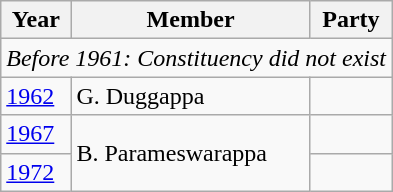<table class="wikitable">
<tr>
<th>Year</th>
<th>Member</th>
<th Colspan=2>Party</th>
</tr>
<tr>
<td colspan=4><em>Before 1961: Constituency did not exist</em></td>
</tr>
<tr>
<td><a href='#'>1962</a></td>
<td>G. Duggappa</td>
<td></td>
</tr>
<tr>
<td><a href='#'>1967</a></td>
<td rowspan="2">B. Parameswarappa</td>
<td></td>
</tr>
<tr>
<td><a href='#'>1972</a></td>
<td></td>
</tr>
</table>
